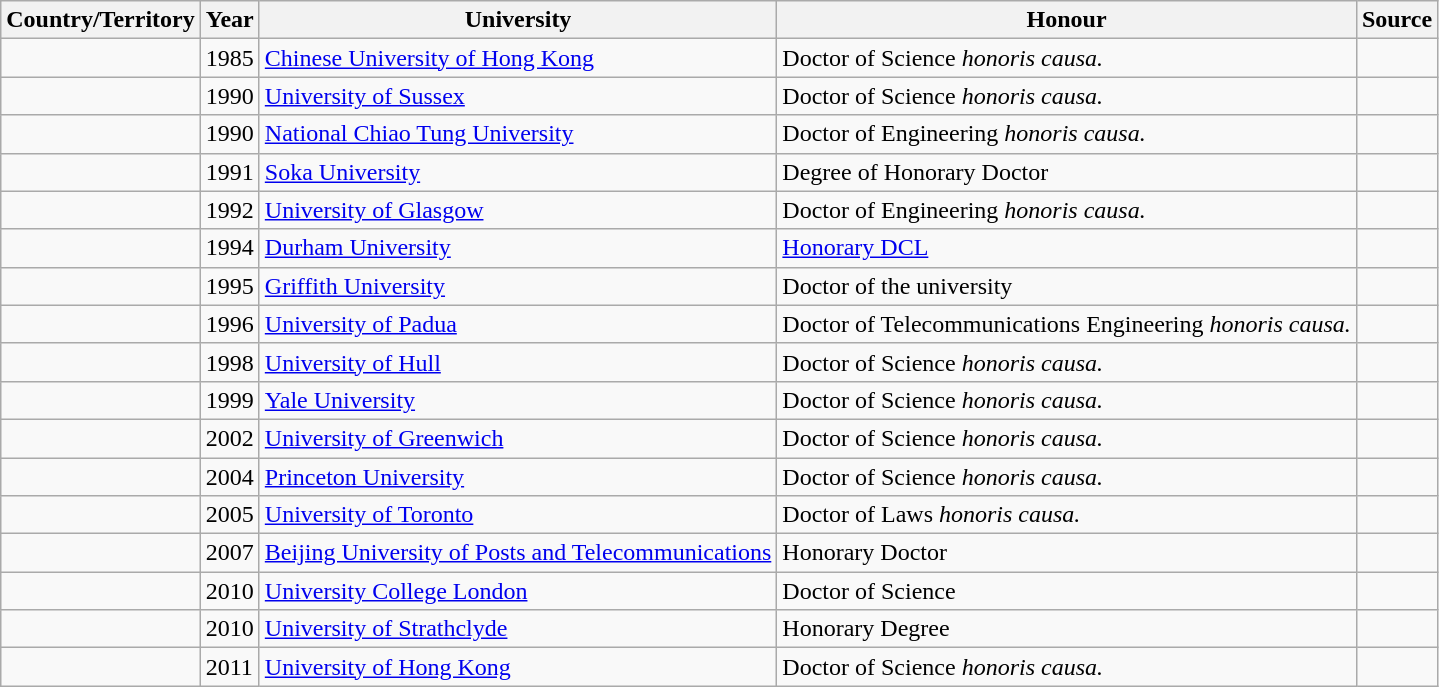<table class="wikitable">
<tr>
<th>Country/Territory</th>
<th>Year</th>
<th>University</th>
<th>Honour</th>
<th>Source</th>
</tr>
<tr>
<td></td>
<td>1985</td>
<td><a href='#'>Chinese University of Hong Kong</a></td>
<td>Doctor of Science <em>honoris causa.</em></td>
<td></td>
</tr>
<tr>
<td></td>
<td>1990</td>
<td><a href='#'>University of Sussex</a></td>
<td>Doctor of Science <em>honoris causa.</em></td>
<td></td>
</tr>
<tr>
<td></td>
<td>1990</td>
<td><a href='#'>National Chiao Tung University</a></td>
<td>Doctor of Engineering <em>honoris causa.</em></td>
<td></td>
</tr>
<tr>
<td></td>
<td>1991</td>
<td><a href='#'>Soka University</a></td>
<td>Degree of Honorary Doctor</td>
<td></td>
</tr>
<tr>
<td></td>
<td>1992</td>
<td><a href='#'>University of Glasgow</a></td>
<td>Doctor of Engineering <em>honoris causa.</em></td>
<td></td>
</tr>
<tr>
<td></td>
<td>1994</td>
<td><a href='#'>Durham University</a></td>
<td><a href='#'>Honorary DCL</a></td>
<td></td>
</tr>
<tr>
<td></td>
<td>1995</td>
<td><a href='#'>Griffith University</a></td>
<td>Doctor of the university</td>
<td></td>
</tr>
<tr>
<td></td>
<td>1996</td>
<td><a href='#'>University of Padua</a></td>
<td>Doctor of Telecommunications Engineering <em>honoris causa.</em></td>
<td></td>
</tr>
<tr>
<td></td>
<td>1998</td>
<td><a href='#'>University of Hull</a></td>
<td>Doctor of Science <em>honoris causa.</em></td>
<td></td>
</tr>
<tr>
<td></td>
<td>1999</td>
<td><a href='#'>Yale University</a></td>
<td>Doctor of Science <em>honoris causa.</em></td>
<td></td>
</tr>
<tr>
<td></td>
<td>2002</td>
<td><a href='#'>University of Greenwich</a></td>
<td>Doctor of Science <em>honoris causa.</em></td>
<td></td>
</tr>
<tr>
<td></td>
<td>2004</td>
<td><a href='#'>Princeton University</a></td>
<td>Doctor of Science <em>honoris causa.</em></td>
<td></td>
</tr>
<tr>
<td></td>
<td>2005</td>
<td><a href='#'>University of Toronto</a></td>
<td>Doctor of Laws <em>honoris causa.</em></td>
<td></td>
</tr>
<tr>
<td></td>
<td>2007</td>
<td><a href='#'>Beijing University of Posts and Telecommunications</a></td>
<td>Honorary Doctor</td>
<td></td>
</tr>
<tr>
<td></td>
<td>2010</td>
<td><a href='#'>University College London</a></td>
<td>Doctor of Science</td>
<td></td>
</tr>
<tr>
<td></td>
<td>2010</td>
<td><a href='#'>University of Strathclyde</a></td>
<td>Honorary Degree</td>
<td></td>
</tr>
<tr>
<td></td>
<td>2011</td>
<td><a href='#'>University of Hong Kong</a></td>
<td>Doctor of Science <em>honoris causa.</em></td>
<td></td>
</tr>
</table>
